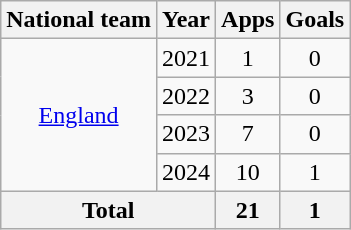<table class="wikitable" style="text-align: center;">
<tr>
<th>National team</th>
<th>Year</th>
<th>Apps</th>
<th>Goals</th>
</tr>
<tr>
<td rowspan="4"><a href='#'>England</a></td>
<td>2021</td>
<td>1</td>
<td>0</td>
</tr>
<tr>
<td>2022</td>
<td>3</td>
<td>0</td>
</tr>
<tr>
<td>2023</td>
<td>7</td>
<td>0</td>
</tr>
<tr>
<td>2024</td>
<td>10</td>
<td>1</td>
</tr>
<tr>
<th colspan="2">Total</th>
<th>21</th>
<th>1</th>
</tr>
</table>
